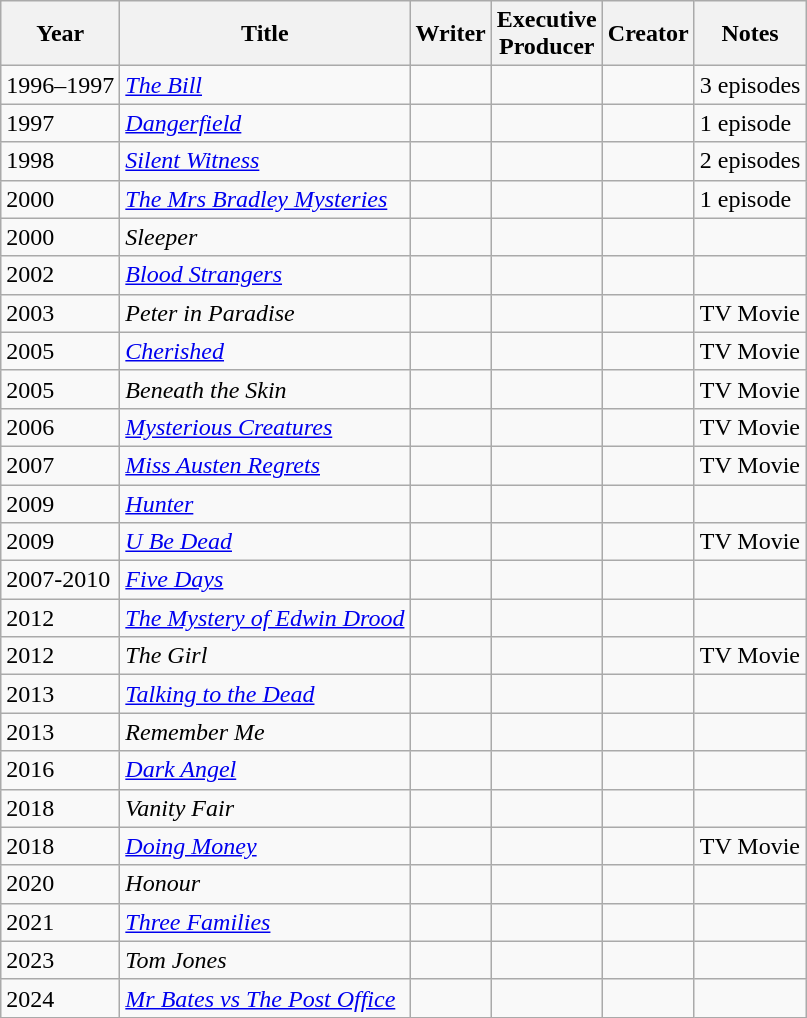<table class="wikitable">
<tr>
<th>Year</th>
<th>Title</th>
<th>Writer</th>
<th>Executive<br>Producer</th>
<th>Creator</th>
<th>Notes</th>
</tr>
<tr>
<td>1996–1997</td>
<td><em><a href='#'>The Bill</a></em></td>
<td></td>
<td></td>
<td></td>
<td>3 episodes</td>
</tr>
<tr>
<td>1997</td>
<td><em><a href='#'>Dangerfield</a></em></td>
<td></td>
<td></td>
<td></td>
<td>1 episode</td>
</tr>
<tr>
<td>1998</td>
<td><em><a href='#'>Silent Witness</a></em></td>
<td></td>
<td></td>
<td></td>
<td>2 episodes</td>
</tr>
<tr>
<td>2000</td>
<td><em><a href='#'>The Mrs Bradley Mysteries</a></em></td>
<td></td>
<td></td>
<td></td>
<td>1 episode</td>
</tr>
<tr>
<td>2000</td>
<td><em>Sleeper</em></td>
<td></td>
<td></td>
<td></td>
<td></td>
</tr>
<tr>
<td>2002</td>
<td><em><a href='#'>Blood Strangers</a></em></td>
<td></td>
<td></td>
<td></td>
<td></td>
</tr>
<tr>
<td>2003</td>
<td><em>Peter in Paradise</em></td>
<td></td>
<td></td>
<td></td>
<td>TV Movie</td>
</tr>
<tr>
<td>2005</td>
<td><em><a href='#'>Cherished</a></em></td>
<td></td>
<td></td>
<td></td>
<td>TV Movie</td>
</tr>
<tr>
<td>2005</td>
<td><em>Beneath the Skin</em></td>
<td></td>
<td></td>
<td></td>
<td>TV Movie</td>
</tr>
<tr>
<td>2006</td>
<td><em><a href='#'>Mysterious Creatures</a></em></td>
<td></td>
<td></td>
<td></td>
<td>TV Movie</td>
</tr>
<tr>
<td>2007</td>
<td><em><a href='#'>Miss Austen Regrets</a></em></td>
<td></td>
<td></td>
<td></td>
<td>TV Movie</td>
</tr>
<tr>
<td>2009</td>
<td><em><a href='#'>Hunter</a></em></td>
<td></td>
<td></td>
<td></td>
<td></td>
</tr>
<tr>
<td>2009</td>
<td><em><a href='#'>U Be Dead</a></em></td>
<td></td>
<td></td>
<td></td>
<td>TV Movie</td>
</tr>
<tr>
<td>2007-2010</td>
<td><em><a href='#'>Five Days</a></em></td>
<td></td>
<td></td>
<td></td>
<td></td>
</tr>
<tr>
<td>2012</td>
<td><em><a href='#'>The Mystery of Edwin Drood</a></em></td>
<td></td>
<td></td>
<td></td>
<td></td>
</tr>
<tr>
<td>2012</td>
<td><em>The Girl</em></td>
<td></td>
<td></td>
<td></td>
<td>TV Movie</td>
</tr>
<tr>
<td>2013</td>
<td><em><a href='#'>Talking to the Dead</a></em></td>
<td></td>
<td></td>
<td></td>
<td></td>
</tr>
<tr>
<td>2013</td>
<td><em>Remember Me</em></td>
<td></td>
<td></td>
<td></td>
<td></td>
</tr>
<tr>
<td>2016</td>
<td><em><a href='#'>Dark Angel</a></em></td>
<td></td>
<td></td>
<td></td>
<td></td>
</tr>
<tr>
<td>2018</td>
<td><em>Vanity Fair</em></td>
<td></td>
<td></td>
<td></td>
<td></td>
</tr>
<tr>
<td>2018</td>
<td><em><a href='#'>Doing Money</a></em></td>
<td></td>
<td></td>
<td></td>
<td>TV Movie</td>
</tr>
<tr>
<td>2020</td>
<td><em>Honour</em></td>
<td></td>
<td></td>
<td></td>
<td></td>
</tr>
<tr>
<td>2021</td>
<td><em><a href='#'>Three Families</a></em></td>
<td></td>
<td></td>
<td></td>
<td></td>
</tr>
<tr>
<td>2023</td>
<td><em>Tom Jones</em></td>
<td></td>
<td></td>
<td></td>
<td></td>
</tr>
<tr>
<td>2024</td>
<td><em><a href='#'>Mr Bates vs The Post Office</a></em></td>
<td></td>
<td></td>
<td></td>
<td></td>
</tr>
</table>
